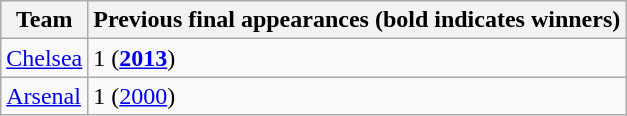<table class="wikitable">
<tr>
<th>Team</th>
<th>Previous final appearances (bold indicates winners)</th>
</tr>
<tr>
<td> <a href='#'>Chelsea</a></td>
<td>1 (<strong><a href='#'>2013</a></strong>)</td>
</tr>
<tr>
<td> <a href='#'>Arsenal</a></td>
<td>1 (<a href='#'>2000</a>)</td>
</tr>
</table>
